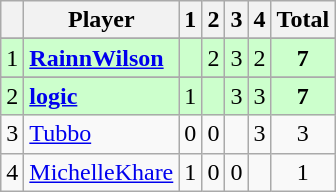<table class="wikitable" style="text-align: center;">
<tr>
<th></th>
<th>Player</th>
<th>1</th>
<th>2</th>
<th>3</th>
<th>4</th>
<th>Total</th>
</tr>
<tr>
</tr>
<tr style="background:#ccffcc;">
<td>1</td>
<td align="left"><strong><a href='#'>RainnWilson</a></strong></td>
<td></td>
<td>2</td>
<td>3</td>
<td>2</td>
<td><strong> 7</strong></td>
</tr>
<tr>
</tr>
<tr style="background:#ccffcc;">
<td>2</td>
<td align="left"><strong><a href='#'>logic</a></strong></td>
<td>1</td>
<td></td>
<td>3</td>
<td>3</td>
<td><strong> 7</strong></td>
</tr>
<tr>
<td>3</td>
<td align="left"><a href='#'>Tubbo</a></td>
<td>0</td>
<td>0</td>
<td></td>
<td>3</td>
<td>3</td>
</tr>
<tr>
<td>4</td>
<td align="left"><a href='#'>MichelleKhare</a></td>
<td>1</td>
<td>0</td>
<td>0</td>
<td></td>
<td>1</td>
</tr>
</table>
